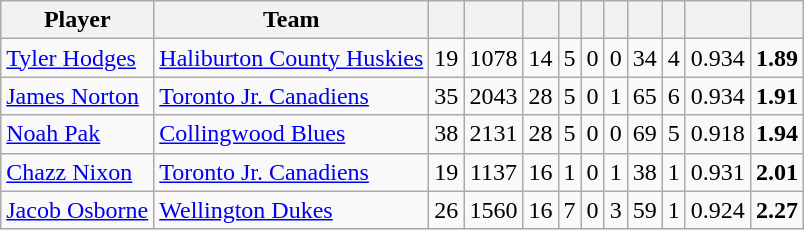<table class="wikitable" style="text-align:center">
<tr>
<th width:25%;">Player</th>
<th width:25%;">Team</th>
<th width:5%;"></th>
<th width:5%;"></th>
<th width:5%;"></th>
<th width:5%;"></th>
<th width:5%;"></th>
<th width:5%;"></th>
<th width:5%;"></th>
<th width:5%;"></th>
<th width:5%;"></th>
<th width:5%;"></th>
</tr>
<tr>
<td align=left><a href='#'>Tyler Hodges</a></td>
<td align=left><a href='#'>Haliburton County Huskies</a></td>
<td>19</td>
<td>1078</td>
<td>14</td>
<td>5</td>
<td>0</td>
<td>0</td>
<td>34</td>
<td>4</td>
<td>0.934</td>
<td><strong>1.89</strong></td>
</tr>
<tr>
<td align=left><a href='#'>James Norton</a></td>
<td align=left><a href='#'>Toronto Jr. Canadiens</a></td>
<td>35</td>
<td>2043</td>
<td>28</td>
<td>5</td>
<td>0</td>
<td>1</td>
<td>65</td>
<td>6</td>
<td>0.934</td>
<td><strong>1.91</strong></td>
</tr>
<tr>
<td align=left><a href='#'>Noah Pak</a></td>
<td align=left><a href='#'>Collingwood Blues</a></td>
<td>38</td>
<td>2131</td>
<td>28</td>
<td>5</td>
<td>0</td>
<td>0</td>
<td>69</td>
<td>5</td>
<td>0.918</td>
<td><strong>1.94</strong></td>
</tr>
<tr>
<td align=left><a href='#'>Chazz Nixon</a></td>
<td align=left><a href='#'>Toronto Jr. Canadiens</a></td>
<td>19</td>
<td>1137</td>
<td>16</td>
<td>1</td>
<td>0</td>
<td>1</td>
<td>38</td>
<td>1</td>
<td>0.931</td>
<td><strong>2.01</strong></td>
</tr>
<tr>
<td align=left><a href='#'>Jacob Osborne</a></td>
<td align=left><a href='#'>Wellington Dukes</a></td>
<td>26</td>
<td>1560</td>
<td>16</td>
<td>7</td>
<td>0</td>
<td>3</td>
<td>59</td>
<td>1</td>
<td>0.924</td>
<td><strong>2.27</strong></td>
</tr>
</table>
